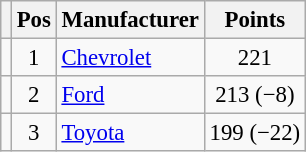<table class="wikitable" style="font-size: 95%;">
<tr>
<th></th>
<th>Pos</th>
<th>Manufacturer</th>
<th>Points</th>
</tr>
<tr>
<td align="left"></td>
<td style="text-align:center;">1</td>
<td><a href='#'>Chevrolet</a></td>
<td style="text-align:center;">221</td>
</tr>
<tr>
<td align="left"></td>
<td style="text-align:center;">2</td>
<td><a href='#'>Ford</a></td>
<td style="text-align:center;">213 (−8)</td>
</tr>
<tr>
<td align="left"></td>
<td style="text-align:center;">3</td>
<td><a href='#'>Toyota</a></td>
<td style="text-align:center;">199 (−22)</td>
</tr>
</table>
